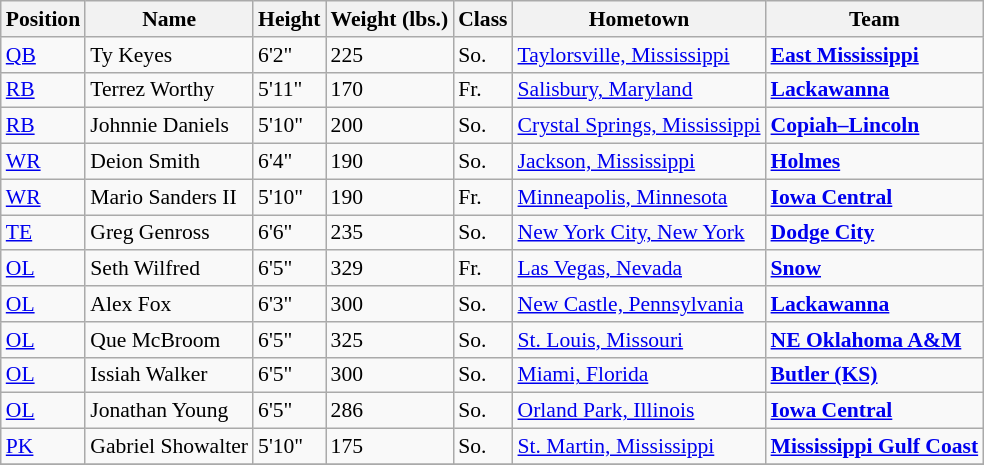<table class="wikitable" style="font-size: 90%">
<tr>
<th>Position</th>
<th>Name</th>
<th>Height</th>
<th>Weight (lbs.)</th>
<th>Class</th>
<th>Hometown</th>
<th>Team</th>
</tr>
<tr>
<td><a href='#'>QB</a></td>
<td>Ty Keyes</td>
<td>6'2"</td>
<td>225</td>
<td>So.</td>
<td><a href='#'>Taylorsville, Mississippi</a></td>
<td><strong><a href='#'>East Mississippi</a></strong></td>
</tr>
<tr>
<td><a href='#'>RB</a></td>
<td>Terrez Worthy</td>
<td>5'11"</td>
<td>170</td>
<td>Fr.</td>
<td><a href='#'>Salisbury, Maryland</a></td>
<td><strong><a href='#'>Lackawanna</a></strong></td>
</tr>
<tr>
<td><a href='#'>RB</a></td>
<td>Johnnie Daniels</td>
<td>5'10"</td>
<td>200</td>
<td>So.</td>
<td><a href='#'>Crystal Springs, Mississippi</a></td>
<td><strong><a href='#'>Copiah–Lincoln</a></strong></td>
</tr>
<tr>
<td><a href='#'>WR</a></td>
<td>Deion Smith</td>
<td>6'4"</td>
<td>190</td>
<td>So.</td>
<td><a href='#'>Jackson, Mississippi</a></td>
<td><strong><a href='#'>Holmes</a></strong></td>
</tr>
<tr>
<td><a href='#'>WR</a></td>
<td>Mario Sanders II</td>
<td>5'10"</td>
<td>190</td>
<td>Fr.</td>
<td><a href='#'>Minneapolis, Minnesota</a></td>
<td><strong><a href='#'>Iowa Central</a></strong></td>
</tr>
<tr>
<td><a href='#'>TE</a></td>
<td>Greg Genross</td>
<td>6'6"</td>
<td>235</td>
<td>So.</td>
<td><a href='#'>New York City, New York</a></td>
<td><strong><a href='#'>Dodge City</a></strong></td>
</tr>
<tr>
<td><a href='#'>OL</a></td>
<td>Seth Wilfred</td>
<td>6'5"</td>
<td>329</td>
<td>Fr.</td>
<td><a href='#'>Las Vegas, Nevada</a></td>
<td><strong><a href='#'>Snow</a></strong></td>
</tr>
<tr>
<td><a href='#'>OL</a></td>
<td>Alex Fox</td>
<td>6'3"</td>
<td>300</td>
<td>So.</td>
<td><a href='#'>New Castle, Pennsylvania</a></td>
<td><strong><a href='#'>Lackawanna</a></strong></td>
</tr>
<tr>
<td><a href='#'>OL</a></td>
<td>Que McBroom</td>
<td>6'5"</td>
<td>325</td>
<td>So.</td>
<td><a href='#'>St. Louis, Missouri</a></td>
<td><strong><a href='#'>NE Oklahoma A&M</a></strong></td>
</tr>
<tr>
<td><a href='#'>OL</a></td>
<td>Issiah Walker</td>
<td>6'5"</td>
<td>300</td>
<td>So.</td>
<td><a href='#'>Miami, Florida</a></td>
<td><strong><a href='#'>Butler (KS)</a></strong></td>
</tr>
<tr>
<td><a href='#'>OL</a></td>
<td>Jonathan Young</td>
<td>6'5"</td>
<td>286</td>
<td>So.</td>
<td><a href='#'>Orland Park, Illinois</a></td>
<td><strong><a href='#'>Iowa Central</a></strong></td>
</tr>
<tr>
<td><a href='#'>PK</a></td>
<td>Gabriel Showalter</td>
<td>5'10"</td>
<td>175</td>
<td>So.</td>
<td><a href='#'>St. Martin, Mississippi</a></td>
<td><strong><a href='#'>Mississippi Gulf Coast</a></strong></td>
</tr>
<tr>
</tr>
</table>
